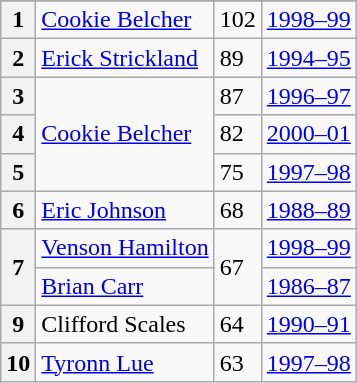<table class="wikitable">
<tr>
</tr>
<tr>
<th>1</th>
<td><a href='#'>Cookie Belcher</a></td>
<td>102</td>
<td><a href='#'>1998–99</a></td>
</tr>
<tr>
<th>2</th>
<td><a href='#'>Erick Strickland</a></td>
<td>89</td>
<td><a href='#'>1994–95</a></td>
</tr>
<tr>
<th>3</th>
<td rowspan=3><a href='#'>Cookie Belcher</a></td>
<td>87</td>
<td><a href='#'>1996–97</a></td>
</tr>
<tr>
<th>4</th>
<td>82</td>
<td><a href='#'>2000–01</a></td>
</tr>
<tr>
<th>5</th>
<td>75</td>
<td><a href='#'>1997–98</a></td>
</tr>
<tr>
<th>6</th>
<td><a href='#'>Eric Johnson</a></td>
<td>68</td>
<td><a href='#'>1988–89</a></td>
</tr>
<tr>
<th rowspan=2>7</th>
<td><a href='#'>Venson Hamilton</a></td>
<td rowspan=2>67</td>
<td><a href='#'>1998–99</a></td>
</tr>
<tr>
<td><a href='#'>Brian Carr</a></td>
<td><a href='#'>1986–87</a></td>
</tr>
<tr>
<th>9</th>
<td>Clifford Scales</td>
<td>64</td>
<td><a href='#'>1990–91</a></td>
</tr>
<tr>
<th>10</th>
<td><a href='#'>Tyronn Lue</a></td>
<td>63</td>
<td><a href='#'>1997–98</a></td>
</tr>
</table>
